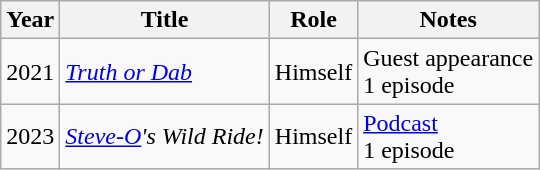<table class="wikitable">
<tr>
<th>Year</th>
<th>Title</th>
<th>Role</th>
<th>Notes</th>
</tr>
<tr>
<td>2021</td>
<td><em><a href='#'>Truth or Dab</a></em></td>
<td>Himself</td>
<td>Guest appearance<br>1 episode</td>
</tr>
<tr>
<td>2023</td>
<td><em><a href='#'>Steve-O</a>'s Wild Ride!</em></td>
<td>Himself</td>
<td><a href='#'>Podcast</a><br>1 episode</td>
</tr>
</table>
